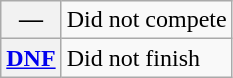<table class="wikitable">
<tr>
<th scope="row">—</th>
<td>Did not compete</td>
</tr>
<tr>
<th scope="row"><a href='#'>DNF</a></th>
<td>Did not finish</td>
</tr>
</table>
